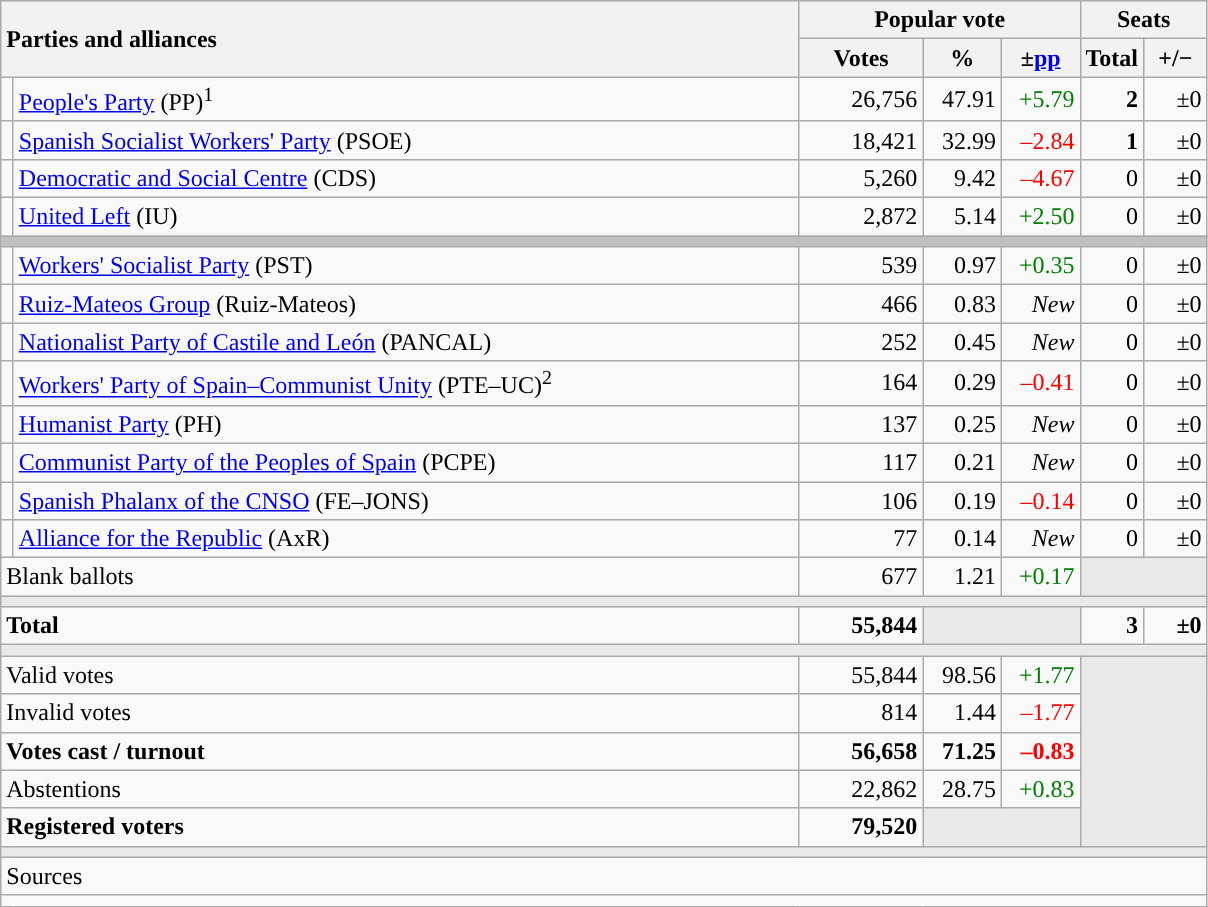<table class="wikitable" style="text-align:right;">
<tr>
<th style="text-align:left;" rowspan="2" colspan="2" width="525">Parties and alliances</th>
<th colspan="3">Popular vote</th>
<th colspan="2">Seats</th>
</tr>
<tr>
<th width="75">Votes</th>
<th width="45">%</th>
<th width="45">±<a href='#'>pp</a></th>
<th width="35">Total</th>
<th width="35">+/−</th>
</tr>
<tr>
<td width="1" style="color:inherit;background:"></td>
<td align="left"><a href='#'>People's Party</a> (PP)<sup>1</sup></td>
<td>26,756</td>
<td>47.91</td>
<td style="color:green;">+5.79</td>
<td><strong>2</strong></td>
<td>±0</td>
</tr>
<tr>
<td style="color:inherit;background:"></td>
<td align="left"><a href='#'>Spanish Socialist Workers' Party</a> (PSOE)</td>
<td>18,421</td>
<td>32.99</td>
<td style="color:red;">–2.84</td>
<td><strong>1</strong></td>
<td>±0</td>
</tr>
<tr>
<td style="color:inherit;background:"></td>
<td align="left"><a href='#'>Democratic and Social Centre</a> (CDS)</td>
<td>5,260</td>
<td>9.42</td>
<td style="color:red;">–4.67</td>
<td>0</td>
<td>±0</td>
</tr>
<tr>
<td style="color:inherit;background:"></td>
<td align="left"><a href='#'>United Left</a> (IU)</td>
<td>2,872</td>
<td>5.14</td>
<td style="color:green;">+2.50</td>
<td>0</td>
<td>±0</td>
</tr>
<tr>
<td colspan="7" bgcolor="#C0C0C0"></td>
</tr>
<tr>
<td style="color:inherit;background:"></td>
<td align="left"><a href='#'>Workers' Socialist Party</a> (PST)</td>
<td>539</td>
<td>0.97</td>
<td style="color:green;">+0.35</td>
<td>0</td>
<td>±0</td>
</tr>
<tr>
<td style="color:inherit;background:"></td>
<td align="left"><a href='#'>Ruiz-Mateos Group</a> (Ruiz-Mateos)</td>
<td>466</td>
<td>0.83</td>
<td><em>New</em></td>
<td>0</td>
<td>±0</td>
</tr>
<tr>
<td style="color:inherit;background:"></td>
<td align="left"><a href='#'>Nationalist Party of Castile and León</a> (PANCAL)</td>
<td>252</td>
<td>0.45</td>
<td><em>New</em></td>
<td>0</td>
<td>±0</td>
</tr>
<tr>
<td style="color:inherit;background:"></td>
<td align="left"><a href='#'>Workers' Party of Spain–Communist Unity</a> (PTE–UC)<sup>2</sup></td>
<td>164</td>
<td>0.29</td>
<td style="color:red;">–0.41</td>
<td>0</td>
<td>±0</td>
</tr>
<tr>
<td style="color:inherit;background:"></td>
<td align="left"><a href='#'>Humanist Party</a> (PH)</td>
<td>137</td>
<td>0.25</td>
<td><em>New</em></td>
<td>0</td>
<td>±0</td>
</tr>
<tr>
<td style="color:inherit;background:"></td>
<td align="left"><a href='#'>Communist Party of the Peoples of Spain</a> (PCPE)</td>
<td>117</td>
<td>0.21</td>
<td><em>New</em></td>
<td>0</td>
<td>±0</td>
</tr>
<tr>
<td style="color:inherit;background:"></td>
<td align="left"><a href='#'>Spanish Phalanx of the CNSO</a> (FE–JONS)</td>
<td>106</td>
<td>0.19</td>
<td style="color:red;">–0.14</td>
<td>0</td>
<td>±0</td>
</tr>
<tr>
<td style="color:inherit;background:"></td>
<td align="left"><a href='#'>Alliance for the Republic</a> (AxR)</td>
<td>77</td>
<td>0.14</td>
<td><em>New</em></td>
<td>0</td>
<td>±0</td>
</tr>
<tr>
<td align="left" colspan="2">Blank ballots</td>
<td>677</td>
<td>1.21</td>
<td style="color:green;">+0.17</td>
<td bgcolor="#E9E9E9" colspan="2"></td>
</tr>
<tr>
<td colspan="7" bgcolor="#E9E9E9"></td>
</tr>
<tr style="font-weight:bold;">
<td align="left" colspan="2">Total</td>
<td>55,844</td>
<td bgcolor="#E9E9E9" colspan="2"></td>
<td>3</td>
<td>±0</td>
</tr>
<tr>
<td colspan="7" bgcolor="#E9E9E9"></td>
</tr>
<tr>
<td align="left" colspan="2">Valid votes</td>
<td>55,844</td>
<td>98.56</td>
<td style="color:green;">+1.77</td>
<td bgcolor="#E9E9E9" colspan="2" rowspan="5"></td>
</tr>
<tr>
<td align="left" colspan="2">Invalid votes</td>
<td>814</td>
<td>1.44</td>
<td style="color:red;">–1.77</td>
</tr>
<tr style="font-weight:bold;">
<td align="left" colspan="2">Votes cast / turnout</td>
<td>56,658</td>
<td>71.25</td>
<td style="color:red;">–0.83</td>
</tr>
<tr>
<td align="left" colspan="2">Abstentions</td>
<td>22,862</td>
<td>28.75</td>
<td style="color:green;">+0.83</td>
</tr>
<tr style="font-weight:bold;">
<td align="left" colspan="2">Registered voters</td>
<td>79,520</td>
<td bgcolor="#E9E9E9" colspan="2"></td>
</tr>
<tr>
<td colspan="7" bgcolor="#E9E9E9"></td>
</tr>
<tr>
<td align="left" colspan="7">Sources</td>
</tr>
<tr>
<td colspan="7" style="text-align:left; max-width:790px;"></td>
</tr>
</table>
